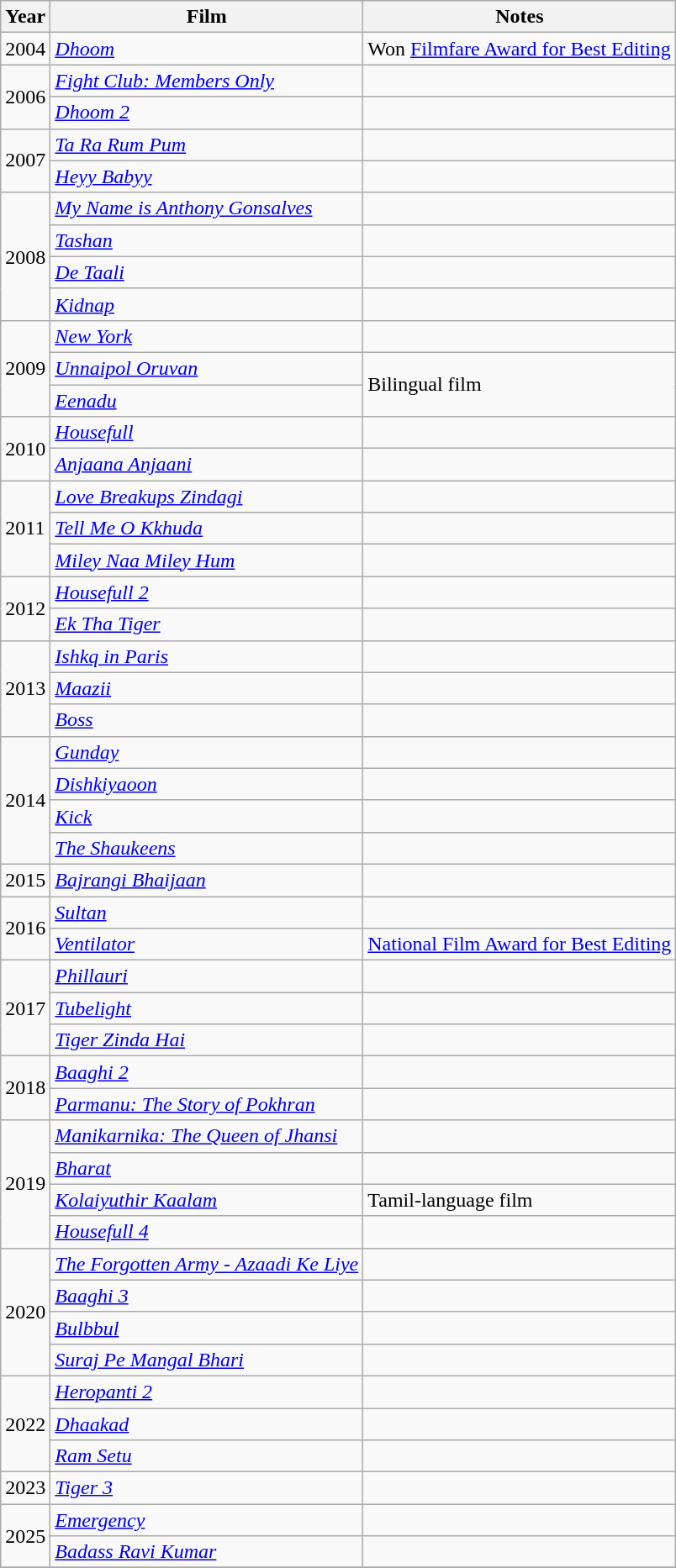<table class="wikitable">
<tr>
<th>Year</th>
<th>Film</th>
<th>Notes</th>
</tr>
<tr>
<td>2004</td>
<td><em><a href='#'>Dhoom</a></em></td>
<td>Won <a href='#'>Filmfare Award for Best Editing</a></td>
</tr>
<tr>
<td rowspan="2">2006</td>
<td><em><a href='#'>Fight Club: Members Only</a></em></td>
<td></td>
</tr>
<tr>
<td><em><a href='#'>Dhoom 2</a></em></td>
<td></td>
</tr>
<tr>
<td rowspan="2">2007</td>
<td><em><a href='#'>Ta Ra Rum Pum</a></em></td>
<td></td>
</tr>
<tr>
<td><em><a href='#'>Heyy Babyy</a></em></td>
<td></td>
</tr>
<tr>
<td rowspan="4">2008</td>
<td><em><a href='#'>My Name is Anthony Gonsalves</a></em></td>
<td></td>
</tr>
<tr>
<td><em><a href='#'>Tashan</a></em></td>
<td></td>
</tr>
<tr>
<td><em><a href='#'>De Taali</a></em></td>
<td></td>
</tr>
<tr>
<td><em><a href='#'>Kidnap</a></em></td>
<td></td>
</tr>
<tr>
<td rowspan="3">2009</td>
<td><em><a href='#'>New York</a></em></td>
<td></td>
</tr>
<tr>
<td><em><a href='#'>Unnaipol Oruvan</a></em></td>
<td rowspan="2">Bilingual film</td>
</tr>
<tr>
<td><a href='#'><em>Eenadu</em></a></td>
</tr>
<tr>
<td rowspan="2">2010</td>
<td><em><a href='#'>Housefull</a></em></td>
<td></td>
</tr>
<tr>
<td><em><a href='#'>Anjaana Anjaani</a></em></td>
<td></td>
</tr>
<tr>
<td rowspan="3">2011</td>
<td><em><a href='#'>Love Breakups Zindagi</a></em></td>
<td></td>
</tr>
<tr>
<td><em><a href='#'>Tell Me O Kkhuda</a></em></td>
<td></td>
</tr>
<tr>
<td><em><a href='#'>Miley Naa Miley Hum</a></em></td>
<td></td>
</tr>
<tr>
<td rowspan="2">2012</td>
<td><em><a href='#'>Housefull 2</a></em></td>
<td></td>
</tr>
<tr>
<td><em><a href='#'>Ek Tha Tiger</a></em></td>
<td></td>
</tr>
<tr>
<td rowspan="3">2013</td>
<td><em><a href='#'>Ishkq in Paris</a></em></td>
<td></td>
</tr>
<tr>
<td><em><a href='#'>Maazii</a></em></td>
<td></td>
</tr>
<tr>
<td><em><a href='#'>Boss</a></em></td>
<td></td>
</tr>
<tr>
<td rowspan="4">2014</td>
<td><em><a href='#'>Gunday</a></em></td>
<td></td>
</tr>
<tr>
<td><em><a href='#'>Dishkiyaoon</a></em></td>
<td></td>
</tr>
<tr>
<td><em><a href='#'>Kick</a></em></td>
<td></td>
</tr>
<tr>
<td><em><a href='#'>The Shaukeens</a></em></td>
<td></td>
</tr>
<tr>
<td>2015</td>
<td><em><a href='#'>Bajrangi Bhaijaan</a></em></td>
<td></td>
</tr>
<tr>
<td rowspan="2">2016</td>
<td><em><a href='#'>Sultan</a></em></td>
<td></td>
</tr>
<tr>
<td><em><a href='#'>Ventilator</a></em></td>
<td><a href='#'>National Film Award for Best Editing</a></td>
</tr>
<tr>
<td rowspan="3">2017</td>
<td><em><a href='#'>Phillauri</a></em></td>
<td></td>
</tr>
<tr>
<td><em><a href='#'>Tubelight</a></em></td>
<td></td>
</tr>
<tr>
<td><em><a href='#'>Tiger Zinda Hai</a></em></td>
<td></td>
</tr>
<tr>
<td rowspan="2">2018</td>
<td><em><a href='#'>Baaghi 2</a></em></td>
<td></td>
</tr>
<tr>
<td><em><a href='#'>Parmanu: The Story of Pokhran</a></em></td>
<td></td>
</tr>
<tr>
<td rowspan="4">2019</td>
<td><em><a href='#'>Manikarnika: The Queen of Jhansi</a></em></td>
<td></td>
</tr>
<tr>
<td><em><a href='#'>Bharat</a></em></td>
<td></td>
</tr>
<tr>
<td><em><a href='#'>Kolaiyuthir Kaalam</a></em></td>
<td>Tamil-language film</td>
</tr>
<tr>
<td><em><a href='#'>Housefull 4</a></em></td>
<td></td>
</tr>
<tr>
<td rowspan="4">2020</td>
<td><em><a href='#'>The Forgotten Army - Azaadi Ke Liye</a></em></td>
<td></td>
</tr>
<tr>
<td><em><a href='#'>Baaghi 3</a></em></td>
<td></td>
</tr>
<tr>
<td><em><a href='#'>Bulbbul</a></em></td>
<td></td>
</tr>
<tr>
<td><em><a href='#'>Suraj Pe Mangal Bhari</a></em></td>
<td></td>
</tr>
<tr>
<td rowspan="3">2022</td>
<td><em><a href='#'>Heropanti 2</a></em></td>
<td></td>
</tr>
<tr>
<td><em><a href='#'>Dhaakad</a></em></td>
<td></td>
</tr>
<tr>
<td><em><a href='#'>Ram Setu</a></em></td>
</tr>
<tr>
<td>2023</td>
<td><em><a href='#'>Tiger 3</a></em></td>
<td></td>
</tr>
<tr>
<td rowspan="2">2025</td>
<td><em><a href='#'>Emergency</a></em></td>
<td></td>
</tr>
<tr>
<td><em><a href='#'>Badass Ravi Kumar</a></em></td>
<td></td>
</tr>
<tr>
</tr>
</table>
